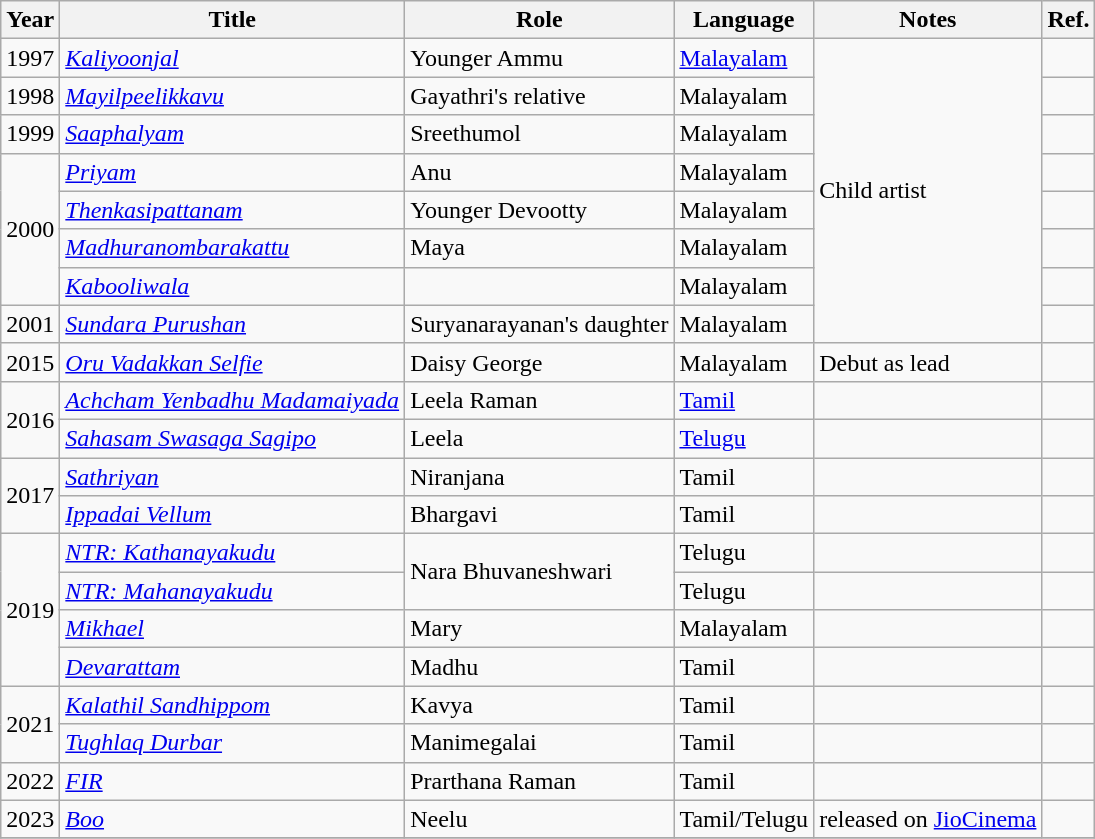<table class="wikitable sortable">
<tr>
<th scope="col">Year</th>
<th scope="col">Title</th>
<th scope="col">Role</th>
<th scope="col">Language</th>
<th class=unsortable scope="col">Notes</th>
<th>Ref.</th>
</tr>
<tr>
<td>1997</td>
<td><em><a href='#'>Kaliyoonjal</a></em></td>
<td>Younger Ammu</td>
<td><a href='#'>Malayalam</a></td>
<td Rowspan="8">Child artist</td>
<td></td>
</tr>
<tr>
<td>1998</td>
<td><em><a href='#'>Mayilpeelikkavu</a></em></td>
<td>Gayathri's relative</td>
<td>Malayalam</td>
<td></td>
</tr>
<tr>
<td>1999</td>
<td><em><a href='#'>Saaphalyam</a></em></td>
<td>Sreethumol</td>
<td>Malayalam</td>
<td></td>
</tr>
<tr>
<td rowspan=4>2000</td>
<td><em><a href='#'>Priyam</a></em></td>
<td>Anu</td>
<td>Malayalam</td>
<td></td>
</tr>
<tr>
<td><em><a href='#'>Thenkasipattanam</a></em></td>
<td>Younger Devootty</td>
<td>Malayalam</td>
<td></td>
</tr>
<tr>
<td><em><a href='#'>Madhuranombarakattu</a></em></td>
<td>Maya</td>
<td>Malayalam</td>
<td></td>
</tr>
<tr>
<td><em><a href='#'>Kabooliwala</a></em></td>
<td></td>
<td>Malayalam</td>
<td></td>
</tr>
<tr>
<td>2001</td>
<td><em><a href='#'>Sundara Purushan</a></em></td>
<td>Suryanarayanan's daughter</td>
<td>Malayalam</td>
<td></td>
</tr>
<tr>
<td>2015</td>
<td><em><a href='#'>Oru Vadakkan Selfie</a></em></td>
<td>Daisy George</td>
<td>Malayalam</td>
<td>Debut as lead</td>
<td></td>
</tr>
<tr>
<td rowspan="2">2016</td>
<td><em><a href='#'>Achcham Yenbadhu Madamaiyada</a></em></td>
<td>Leela Raman</td>
<td><a href='#'>Tamil</a></td>
<td></td>
<td></td>
</tr>
<tr>
<td><em><a href='#'>Sahasam Swasaga Sagipo</a></em></td>
<td>Leela</td>
<td><a href='#'>Telugu</a></td>
<td></td>
<td></td>
</tr>
<tr>
<td rowspan=2>2017</td>
<td><em><a href='#'>Sathriyan</a></em></td>
<td>Niranjana</td>
<td>Tamil</td>
<td></td>
<td></td>
</tr>
<tr>
<td><em><a href='#'>Ippadai Vellum</a></em></td>
<td>Bhargavi</td>
<td>Tamil</td>
<td></td>
<td></td>
</tr>
<tr>
<td rowspan=4>2019</td>
<td><em><a href='#'>NTR: Kathanayakudu</a></em></td>
<td rowspan=2>Nara Bhuvaneshwari</td>
<td>Telugu</td>
<td></td>
<td></td>
</tr>
<tr>
<td><em><a href='#'>NTR: Mahanayakudu</a></em></td>
<td>Telugu</td>
<td></td>
<td></td>
</tr>
<tr>
<td><em><a href='#'>Mikhael</a></em></td>
<td>Mary</td>
<td>Malayalam</td>
<td></td>
<td></td>
</tr>
<tr>
<td><em><a href='#'>Devarattam</a></em></td>
<td>Madhu</td>
<td>Tamil</td>
<td></td>
<td></td>
</tr>
<tr>
<td rowspan="2">2021</td>
<td><em><a href='#'>Kalathil Sandhippom</a></em></td>
<td>Kavya</td>
<td>Tamil</td>
<td></td>
<td></td>
</tr>
<tr>
<td><em><a href='#'>Tughlaq Durbar</a></em></td>
<td>Manimegalai</td>
<td>Tamil</td>
<td></td>
<td></td>
</tr>
<tr>
<td>2022</td>
<td><em><a href='#'>FIR</a></em></td>
<td>Prarthana Raman</td>
<td>Tamil</td>
<td></td>
<td></td>
</tr>
<tr>
<td>2023</td>
<td><em><a href='#'>Boo</a></em></td>
<td>Neelu</td>
<td>Tamil/Telugu</td>
<td>released on <a href='#'>JioCinema</a></td>
<td></td>
</tr>
<tr>
</tr>
</table>
